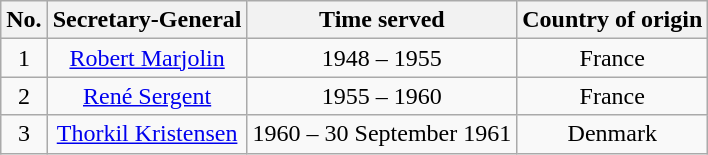<table class="wikitable" style="clear:right; text-align:center">
<tr>
<th>No.</th>
<th>Secretary-General</th>
<th>Time served</th>
<th>Country of origin</th>
</tr>
<tr>
<td>1</td>
<td><a href='#'>Robert Marjolin</a></td>
<td>1948 – 1955</td>
<td> France</td>
</tr>
<tr>
<td>2</td>
<td><a href='#'>René Sergent</a></td>
<td>1955 – 1960</td>
<td> France</td>
</tr>
<tr>
<td>3</td>
<td><a href='#'>Thorkil Kristensen</a></td>
<td>1960 – 30 September 1961</td>
<td> Denmark</td>
</tr>
</table>
